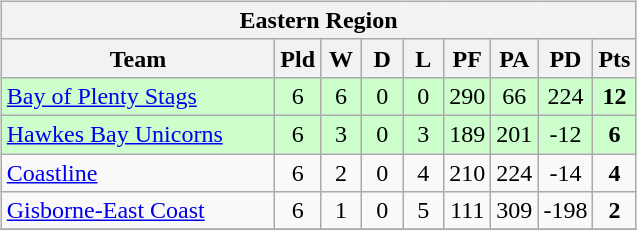<table>
<tr>
<td><br><table class="wikitable" style="text-align:center;">
<tr>
<th colspan=9>Eastern Region</th>
</tr>
<tr>
<th width=175>Team</th>
<th width=20 abbr="Played">Pld</th>
<th width=20 abbr="Won">W</th>
<th width=20 abbr="Drawn">D</th>
<th width=20 abbr="Lost">L</th>
<th width=20 abbr="Points for">PF</th>
<th width=20 abbr="Points against">PA</th>
<th width=20 abbr="Points difference">PD</th>
<th width=20 abbr="Points">Pts</th>
</tr>
<tr style="background: #ccffcc;">
<td style="text-align:left;"><a href='#'>Bay of Plenty Stags</a></td>
<td>6</td>
<td>6</td>
<td>0</td>
<td>0</td>
<td>290</td>
<td>66</td>
<td>224</td>
<td><strong>12</strong></td>
</tr>
<tr style="background: #ccffcc;">
<td style="text-align:left;"><a href='#'>Hawkes Bay Unicorns</a></td>
<td>6</td>
<td>3</td>
<td>0</td>
<td>3</td>
<td>189</td>
<td>201</td>
<td>-12</td>
<td><strong>6</strong></td>
</tr>
<tr>
<td style="text-align:left;"><a href='#'>Coastline</a></td>
<td>6</td>
<td>2</td>
<td>0</td>
<td>4</td>
<td>210</td>
<td>224</td>
<td>-14</td>
<td><strong>4</strong></td>
</tr>
<tr>
<td style="text-align:left;"><a href='#'>Gisborne-East Coast</a></td>
<td>6</td>
<td>1</td>
<td>0</td>
<td>5</td>
<td>111</td>
<td>309</td>
<td>-198</td>
<td><strong>2</strong></td>
</tr>
<tr>
</tr>
</table>
</td>
<td><br></td>
</tr>
</table>
